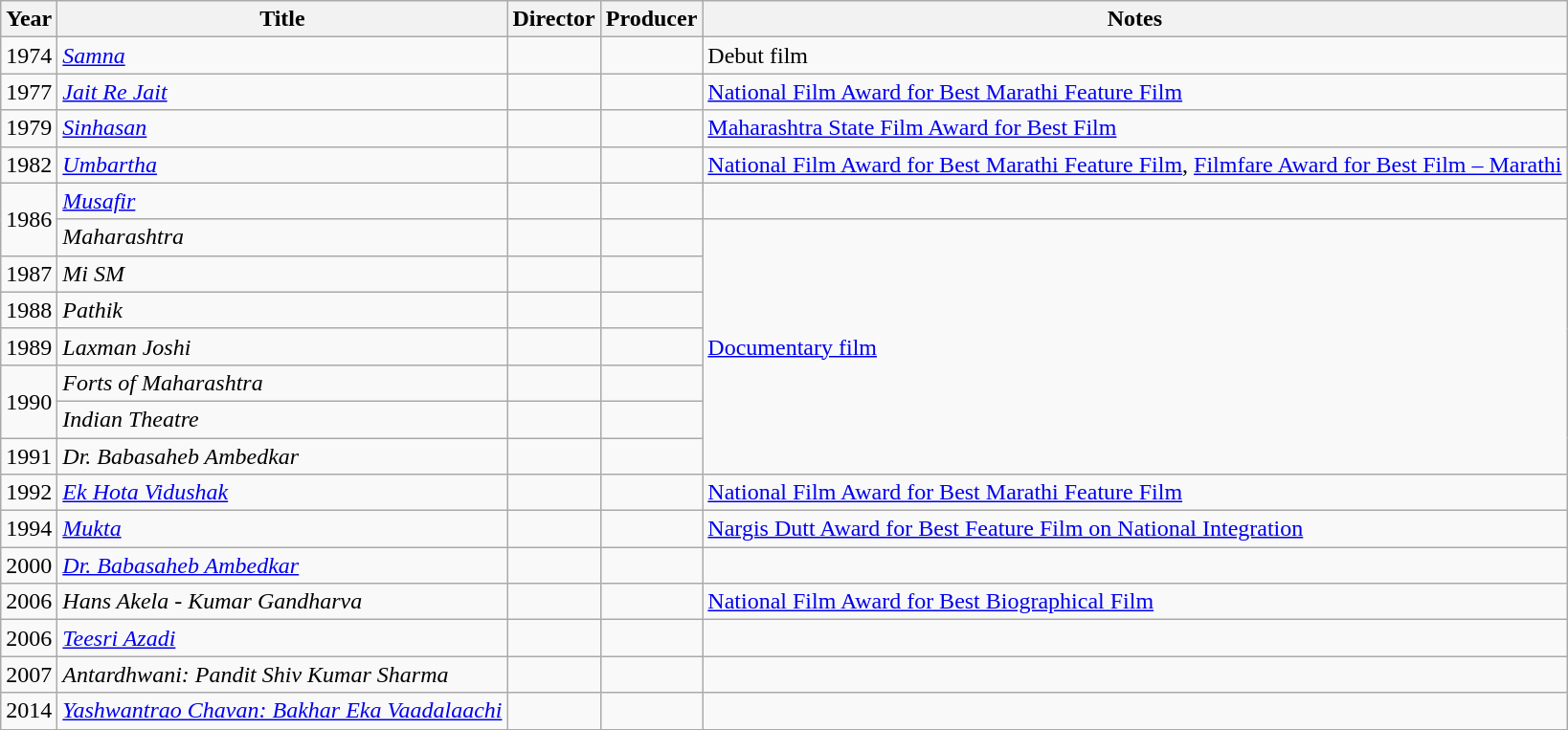<table class="wikitable">
<tr>
<th>Year</th>
<th>Title</th>
<th>Director</th>
<th>Producer</th>
<th>Notes</th>
</tr>
<tr>
<td>1974</td>
<td><em><a href='#'>Samna</a></em></td>
<td></td>
<td></td>
<td>Debut film</td>
</tr>
<tr>
<td>1977</td>
<td><em><a href='#'>Jait Re Jait</a></em></td>
<td></td>
<td></td>
<td><a href='#'>National Film Award for Best Marathi Feature Film</a></td>
</tr>
<tr>
<td>1979</td>
<td><em><a href='#'>Sinhasan</a></em></td>
<td></td>
<td></td>
<td><a href='#'>Maharashtra State Film Award for Best Film</a></td>
</tr>
<tr>
<td>1982</td>
<td><em><a href='#'>Umbartha</a></em></td>
<td></td>
<td></td>
<td><a href='#'>National Film Award for Best Marathi Feature Film</a>, <a href='#'>Filmfare Award for Best Film – Marathi</a></td>
</tr>
<tr>
<td rowspan="2">1986</td>
<td><em><a href='#'>Musafir</a></em></td>
<td></td>
<td></td>
<td></td>
</tr>
<tr>
<td><em>Maharashtra</em></td>
<td></td>
<td></td>
<td rowspan="7"><a href='#'>Documentary film</a></td>
</tr>
<tr>
<td>1987</td>
<td><em>Mi SM</em></td>
<td></td>
<td></td>
</tr>
<tr>
<td>1988</td>
<td><em>Pathik</em></td>
<td></td>
<td></td>
</tr>
<tr>
<td>1989</td>
<td><em>Laxman Joshi</em></td>
<td></td>
<td></td>
</tr>
<tr>
<td rowspan="2">1990</td>
<td><em>Forts of Maharashtra</em></td>
<td></td>
<td></td>
</tr>
<tr>
<td><em>Indian Theatre</em></td>
<td></td>
<td></td>
</tr>
<tr>
<td>1991</td>
<td><em>Dr. Babasaheb Ambedkar</em></td>
<td></td>
<td></td>
</tr>
<tr>
<td>1992</td>
<td><em><a href='#'>Ek Hota Vidushak</a></em></td>
<td></td>
<td></td>
<td><a href='#'>National Film Award for Best Marathi Feature Film</a></td>
</tr>
<tr>
<td>1994</td>
<td><em><a href='#'>Mukta</a></em></td>
<td></td>
<td></td>
<td><a href='#'>Nargis Dutt Award for Best Feature Film on National Integration</a></td>
</tr>
<tr>
<td>2000</td>
<td><em><a href='#'>Dr. Babasaheb Ambedkar</a></em></td>
<td></td>
<td></td>
<td></td>
</tr>
<tr>
<td>2006</td>
<td><em>Hans Akela - Kumar Gandharva</em></td>
<td></td>
<td></td>
<td><a href='#'>National Film Award for Best Biographical Film</a></td>
</tr>
<tr>
<td>2006</td>
<td><em><a href='#'>Teesri Azadi</a></em></td>
<td></td>
<td></td>
<td></td>
</tr>
<tr>
<td>2007</td>
<td><em>Antardhwani: Pandit Shiv Kumar Sharma</em></td>
<td></td>
<td></td>
<td></td>
</tr>
<tr>
<td>2014</td>
<td><em><a href='#'>Yashwantrao Chavan: Bakhar Eka Vaadalaachi</a></em></td>
<td></td>
<td></td>
<td></td>
</tr>
</table>
